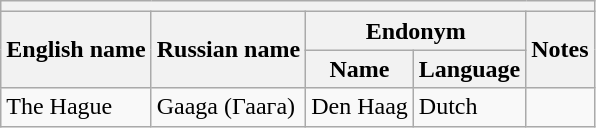<table class="wikitable sortable">
<tr>
<th colspan="5"></th>
</tr>
<tr>
<th rowspan="2">English name</th>
<th rowspan="2">Russian name</th>
<th colspan="2">Endonym</th>
<th rowspan="2">Notes</th>
</tr>
<tr>
<th>Name</th>
<th>Language</th>
</tr>
<tr>
<td>The Hague</td>
<td>Gaaga (Гаага)</td>
<td>Den Haag</td>
<td>Dutch</td>
<td></td>
</tr>
</table>
